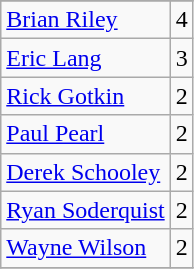<table class="wikitable">
<tr>
</tr>
<tr>
<td><a href='#'>Brian Riley</a></td>
<td>4</td>
</tr>
<tr>
<td><a href='#'>Eric Lang</a></td>
<td>3</td>
</tr>
<tr>
<td><a href='#'>Rick Gotkin</a></td>
<td>2</td>
</tr>
<tr>
<td><a href='#'>Paul Pearl</a></td>
<td>2</td>
</tr>
<tr>
<td><a href='#'>Derek Schooley</a></td>
<td>2</td>
</tr>
<tr>
<td><a href='#'>Ryan Soderquist</a></td>
<td>2</td>
</tr>
<tr>
<td><a href='#'>Wayne Wilson</a></td>
<td>2</td>
</tr>
<tr>
</tr>
</table>
